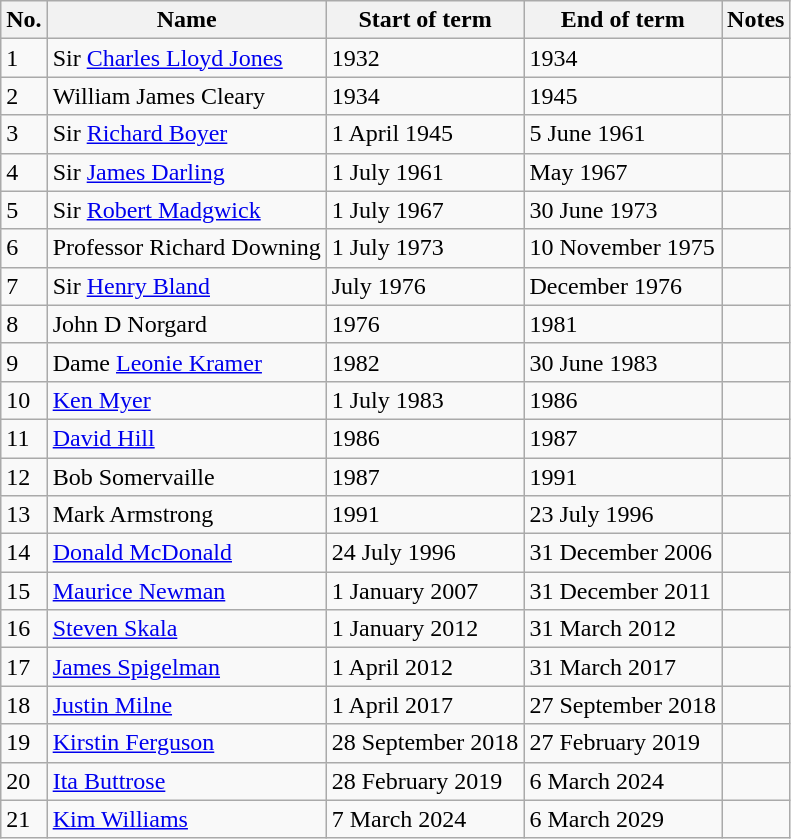<table class="wikitable sortable">
<tr>
<th>No.</th>
<th>Name</th>
<th>Start of term</th>
<th>End of term</th>
<th>Notes</th>
</tr>
<tr>
<td>1</td>
<td>Sir <a href='#'>Charles Lloyd Jones</a></td>
<td>1932</td>
<td>1934</td>
<td></td>
</tr>
<tr>
<td>2</td>
<td>William James Cleary</td>
<td>1934</td>
<td>1945</td>
<td></td>
</tr>
<tr>
<td>3</td>
<td>Sir <a href='#'>Richard Boyer</a> </td>
<td>1 April 1945</td>
<td>5 June 1961</td>
<td></td>
</tr>
<tr>
<td>4</td>
<td>Sir <a href='#'>James Darling</a> </td>
<td>1 July 1961</td>
<td>May 1967</td>
<td></td>
</tr>
<tr>
<td>5</td>
<td>Sir <a href='#'>Robert Madgwick</a> </td>
<td>1 July 1967</td>
<td>30 June 1973</td>
<td></td>
</tr>
<tr>
<td>6</td>
<td>Professor Richard Downing</td>
<td>1 July 1973</td>
<td>10 November 1975</td>
<td></td>
</tr>
<tr>
<td>7</td>
<td>Sir <a href='#'>Henry Bland</a></td>
<td>July 1976</td>
<td>December 1976</td>
<td></td>
</tr>
<tr>
<td>8</td>
<td>John D Norgard</td>
<td>1976</td>
<td>1981</td>
<td></td>
</tr>
<tr>
<td>9</td>
<td>Dame <a href='#'>Leonie Kramer</a> </td>
<td>1982</td>
<td>30 June 1983</td>
<td></td>
</tr>
<tr>
<td>10</td>
<td><a href='#'>Ken Myer</a> </td>
<td>1 July 1983</td>
<td>1986</td>
<td></td>
</tr>
<tr>
<td>11</td>
<td><a href='#'>David Hill</a></td>
<td>1986</td>
<td>1987</td>
<td></td>
</tr>
<tr>
<td>12</td>
<td>Bob Somervaille</td>
<td>1987</td>
<td>1991</td>
<td></td>
</tr>
<tr>
<td>13</td>
<td>Mark Armstrong</td>
<td>1991</td>
<td>23 July 1996</td>
<td></td>
</tr>
<tr>
<td>14</td>
<td><a href='#'>Donald McDonald</a> </td>
<td>24 July 1996</td>
<td>31 December 2006</td>
<td></td>
</tr>
<tr>
<td>15</td>
<td><a href='#'>Maurice Newman</a> </td>
<td>1 January 2007</td>
<td>31 December 2011</td>
<td></td>
</tr>
<tr>
<td>16</td>
<td><a href='#'>Steven Skala</a> </td>
<td>1 January 2012</td>
<td>31 March 2012</td>
<td></td>
</tr>
<tr>
<td>17</td>
<td><a href='#'>James Spigelman</a> </td>
<td>1 April 2012</td>
<td>31 March 2017</td>
<td></td>
</tr>
<tr>
<td>18</td>
<td><a href='#'>Justin Milne</a> </td>
<td>1 April 2017</td>
<td>27 September 2018</td>
<td></td>
</tr>
<tr>
<td>19</td>
<td><a href='#'>Kirstin Ferguson</a></td>
<td>28 September 2018</td>
<td>27 February 2019</td>
<td></td>
</tr>
<tr>
<td>20</td>
<td><a href='#'>Ita Buttrose</a> </td>
<td>28 February 2019</td>
<td>6 March 2024</td>
<td></td>
</tr>
<tr>
<td>21</td>
<td><a href='#'>Kim Williams</a> </td>
<td>7 March 2024</td>
<td>6 March 2029</td>
<td></td>
</tr>
</table>
